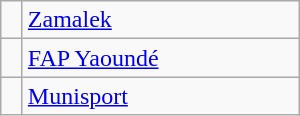<table class="wikitable" width="200px">
<tr>
<td align=center></td>
<td> <a href='#'>Zamalek</a></td>
</tr>
<tr>
<td align=center></td>
<td> <a href='#'>FAP Yaoundé</a></td>
</tr>
<tr>
<td align=center></td>
<td> <a href='#'>Munisport</a></td>
</tr>
</table>
